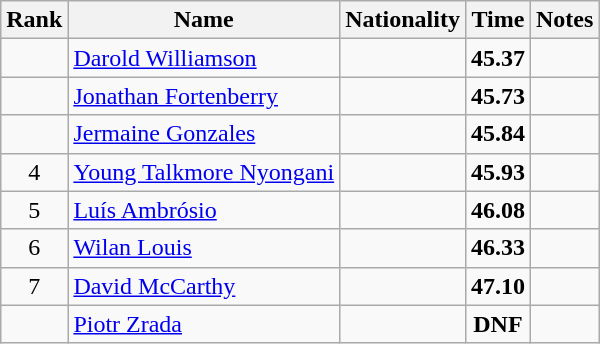<table class="wikitable sortable" style="text-align:center">
<tr>
<th>Rank</th>
<th>Name</th>
<th>Nationality</th>
<th>Time</th>
<th>Notes</th>
</tr>
<tr>
<td></td>
<td align=left><a href='#'>Darold Williamson</a></td>
<td align=left></td>
<td><strong>45.37</strong></td>
<td></td>
</tr>
<tr>
<td></td>
<td align=left><a href='#'>Jonathan Fortenberry</a></td>
<td align=left></td>
<td><strong>45.73</strong></td>
<td></td>
</tr>
<tr>
<td></td>
<td align=left><a href='#'>Jermaine Gonzales</a></td>
<td align=left></td>
<td><strong>45.84</strong></td>
<td></td>
</tr>
<tr>
<td>4</td>
<td align=left><a href='#'>Young Talkmore Nyongani</a></td>
<td align=left></td>
<td><strong>45.93</strong></td>
<td></td>
</tr>
<tr>
<td>5</td>
<td align=left><a href='#'>Luís Ambrósio</a></td>
<td align=left></td>
<td><strong>46.08</strong></td>
<td></td>
</tr>
<tr>
<td>6</td>
<td align=left><a href='#'>Wilan Louis</a></td>
<td align=left></td>
<td><strong>46.33</strong></td>
<td></td>
</tr>
<tr>
<td>7</td>
<td align=left><a href='#'>David McCarthy</a></td>
<td align=left></td>
<td><strong>47.10</strong></td>
<td></td>
</tr>
<tr>
<td></td>
<td align=left><a href='#'>Piotr Zrada</a></td>
<td align=left></td>
<td><strong>DNF</strong></td>
<td></td>
</tr>
</table>
